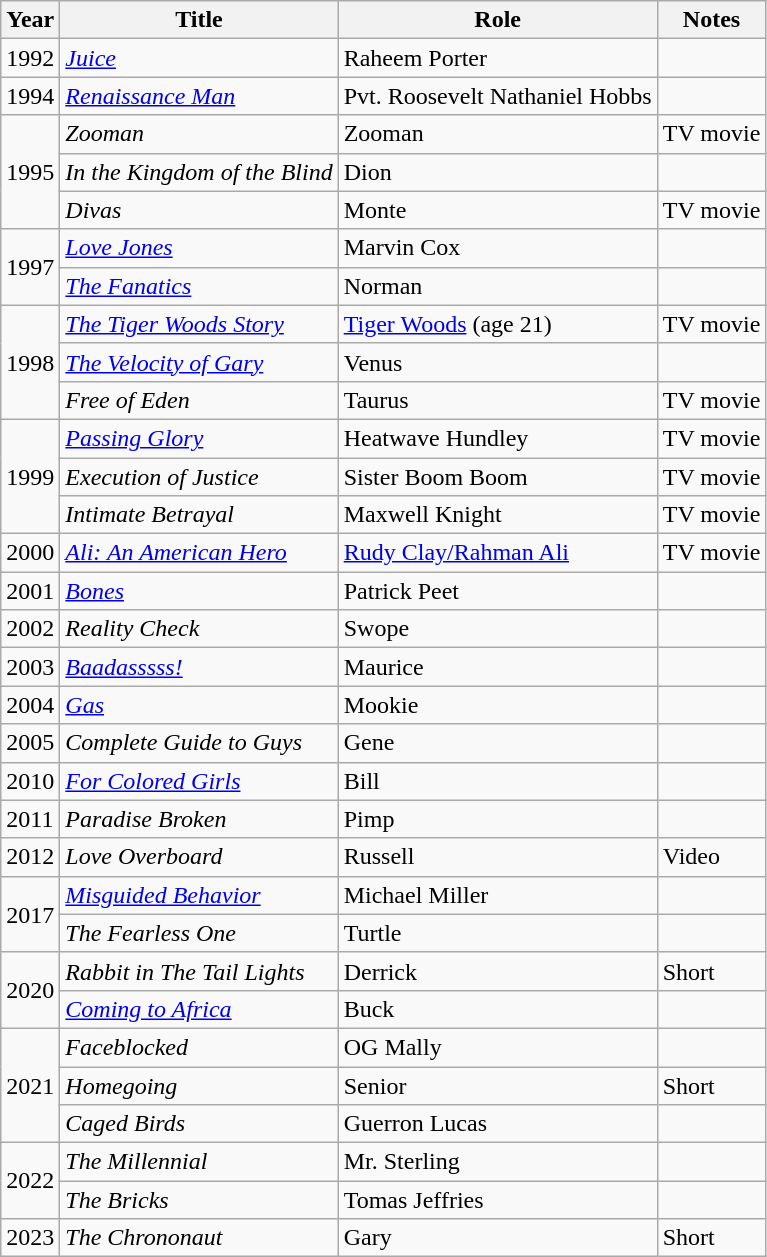<table class="wikitable">
<tr>
<th>Year</th>
<th>Title</th>
<th>Role</th>
<th>Notes</th>
</tr>
<tr>
<td>1992</td>
<td><em><a href='#'>Juice</a></em></td>
<td>Raheem Porter</td>
<td></td>
</tr>
<tr>
<td>1994</td>
<td><em><a href='#'>Renaissance Man</a></em></td>
<td>Pvt. Roosevelt Nathaniel Hobbs</td>
<td></td>
</tr>
<tr>
<td rowspan=3>1995</td>
<td><em>Zooman</em></td>
<td>Zooman</td>
<td>TV movie</td>
</tr>
<tr>
<td><em>In the Kingdom of the Blind</em></td>
<td>Dion</td>
<td></td>
</tr>
<tr>
<td><em>Divas</em></td>
<td>Monte</td>
<td>TV movie</td>
</tr>
<tr>
<td rowspan=2>1997</td>
<td><em><a href='#'>Love Jones</a></em></td>
<td>Marvin Cox</td>
<td></td>
</tr>
<tr>
<td><em><a href='#'>The Fanatics</a></em></td>
<td>Norman</td>
<td></td>
</tr>
<tr>
<td rowspan=3>1998</td>
<td><em><a href='#'>The Tiger Woods Story</a></em></td>
<td><a href='#'>Tiger Woods</a> (age 21)</td>
<td>TV movie</td>
</tr>
<tr>
<td><em><a href='#'>The Velocity of Gary</a></em></td>
<td>Venus</td>
<td></td>
</tr>
<tr>
<td><em>Free of Eden</em></td>
<td>Taurus</td>
<td>TV movie</td>
</tr>
<tr>
<td rowspan=3>1999</td>
<td><em><a href='#'>Passing Glory</a></em></td>
<td>Heatwave Hundley</td>
<td>TV movie</td>
</tr>
<tr>
<td><em>Execution of Justice</em></td>
<td>Sister Boom Boom</td>
<td>TV movie</td>
</tr>
<tr>
<td><em>Intimate Betrayal</em></td>
<td>Maxwell Knight</td>
<td>TV movie</td>
</tr>
<tr>
<td>2000</td>
<td><em><a href='#'>Ali: An American Hero</a></em></td>
<td><a href='#'>Rudy Clay/Rahman Ali</a></td>
<td>TV movie</td>
</tr>
<tr>
<td>2001</td>
<td><em><a href='#'>Bones</a></em></td>
<td>Patrick Peet</td>
<td></td>
</tr>
<tr>
<td>2002</td>
<td><em>Reality Check</em></td>
<td>Swope</td>
<td></td>
</tr>
<tr>
<td>2003</td>
<td><em><a href='#'>Baadasssss!</a></em></td>
<td>Maurice</td>
<td></td>
</tr>
<tr>
<td>2004</td>
<td><em><a href='#'>Gas</a></em></td>
<td>Mookie</td>
<td></td>
</tr>
<tr>
<td>2005</td>
<td><em>Complete Guide to Guys</em></td>
<td>Gene</td>
<td></td>
</tr>
<tr>
<td>2010</td>
<td><em><a href='#'>For Colored Girls</a></em></td>
<td>Bill</td>
<td></td>
</tr>
<tr>
<td>2011</td>
<td><em>Paradise Broken</em></td>
<td>Pimp</td>
<td></td>
</tr>
<tr>
<td>2012</td>
<td><em>Love Overboard</em></td>
<td>Russell</td>
<td>Video</td>
</tr>
<tr>
<td rowspan=2>2017</td>
<td><em><a href='#'>Misguided Behavior</a></em></td>
<td>Michael Miller</td>
<td></td>
</tr>
<tr>
<td><em>The Fearless One</em></td>
<td>Turtle</td>
<td></td>
</tr>
<tr>
<td rowspan=2>2020</td>
<td><em>Rabbit in The Tail Lights</em></td>
<td>Derrick</td>
<td>Short</td>
</tr>
<tr>
<td><em><a href='#'>Coming to Africa</a></em></td>
<td>Buck</td>
<td></td>
</tr>
<tr>
<td rowspan=3>2021</td>
<td><em>Faceblocked</em></td>
<td>OG Mally</td>
<td></td>
</tr>
<tr>
<td><em>Homegoing</em></td>
<td>Senior</td>
<td>Short</td>
</tr>
<tr>
<td><em>Caged Birds</em></td>
<td>Guerron Lucas</td>
<td></td>
</tr>
<tr>
<td rowspan=2>2022</td>
<td><em>The Millennial</em></td>
<td>Mr. Sterling</td>
<td></td>
</tr>
<tr>
<td><em>The Bricks</em></td>
<td>Tomas Jeffries</td>
<td></td>
</tr>
<tr>
<td>2023</td>
<td><em>The Chrononaut</em></td>
<td>Gary</td>
<td>Short</td>
</tr>
</table>
